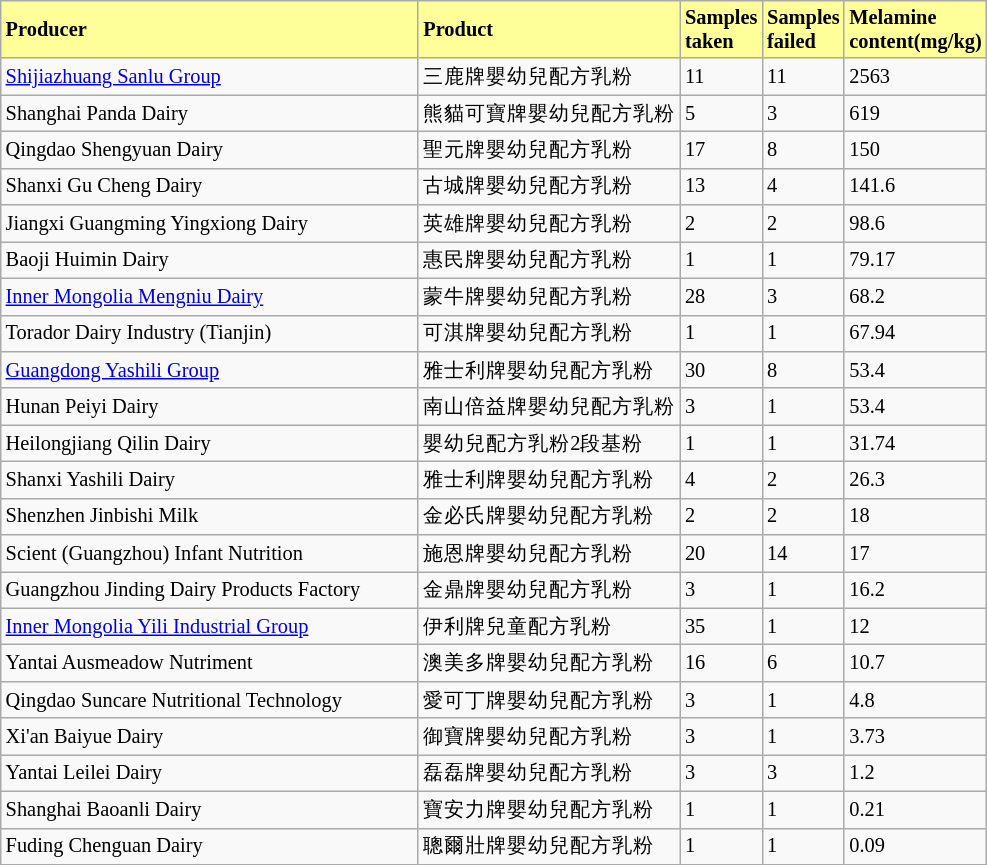<table class="wikitable sortable" style="font-size: 85%">
<tr style="background-color:#FFFF99;font-weight:bold">
<td style="width:20em">Producer</td>
<td>Product</td>
<td>Samples<br> taken</td>
<td>Samples<br> failed</td>
<td>Melamine<br> content(mg/kg)</td>
</tr>
<tr>
<td><a href='#'>Shijiazhuang Sanlu Group</a></td>
<td>三鹿牌嬰幼兒配方乳粉</td>
<td>11</td>
<td>11</td>
<td>2563</td>
</tr>
<tr>
<td>Shanghai Panda Dairy</td>
<td>熊貓可寶牌嬰幼兒配方乳粉</td>
<td>5</td>
<td>3</td>
<td>619</td>
</tr>
<tr>
<td>Qingdao Shengyuan Dairy</td>
<td>聖元牌嬰幼兒配方乳粉</td>
<td>17</td>
<td>8</td>
<td>150</td>
</tr>
<tr>
<td>Shanxi Gu Cheng Dairy</td>
<td>古城牌嬰幼兒配方乳粉</td>
<td>13</td>
<td>4</td>
<td>141.6</td>
</tr>
<tr>
<td>Jiangxi Guangming Yingxiong Dairy</td>
<td>英雄牌嬰幼兒配方乳粉</td>
<td>2</td>
<td>2</td>
<td>98.6</td>
</tr>
<tr>
<td>Baoji Huimin Dairy</td>
<td>惠民牌嬰幼兒配方乳粉</td>
<td>1</td>
<td>1</td>
<td>79.17</td>
</tr>
<tr>
<td><a href='#'>Inner Mongolia Mengniu Dairy</a></td>
<td>蒙牛牌嬰幼兒配方乳粉</td>
<td>28</td>
<td>3</td>
<td>68.2</td>
</tr>
<tr>
<td>Torador Dairy Industry (Tianjin)</td>
<td>可淇牌嬰幼兒配方乳粉</td>
<td>1</td>
<td>1</td>
<td>67.94</td>
</tr>
<tr>
<td><a href='#'>Guangdong Yashili Group</a></td>
<td>雅士利牌嬰幼兒配方乳粉</td>
<td>30</td>
<td>8</td>
<td>53.4</td>
</tr>
<tr>
<td>Hunan Peiyi Dairy</td>
<td>南山倍益牌嬰幼兒配方乳粉</td>
<td>3</td>
<td>1</td>
<td>53.4</td>
</tr>
<tr>
<td>Heilongjiang Qilin Dairy</td>
<td>嬰幼兒配方乳粉2段基粉</td>
<td>1</td>
<td>1</td>
<td>31.74</td>
</tr>
<tr>
<td>Shanxi Yashili Dairy</td>
<td>雅士利牌嬰幼兒配方乳粉</td>
<td>4</td>
<td>2</td>
<td>26.3</td>
</tr>
<tr>
<td>Shenzhen Jinbishi Milk</td>
<td>金必氏牌嬰幼兒配方乳粉</td>
<td>2</td>
<td>2</td>
<td>18</td>
</tr>
<tr>
<td>Scient (Guangzhou) Infant Nutrition</td>
<td>施恩牌嬰幼兒配方乳粉</td>
<td>20</td>
<td>14</td>
<td>17</td>
</tr>
<tr>
<td>Guangzhou Jinding Dairy Products Factory</td>
<td>金鼎牌嬰幼兒配方乳粉</td>
<td>3</td>
<td>1</td>
<td>16.2</td>
</tr>
<tr>
<td><a href='#'>Inner Mongolia Yili Industrial Group</a></td>
<td>伊利牌兒童配方乳粉</td>
<td>35</td>
<td>1</td>
<td>12</td>
</tr>
<tr>
<td>Yantai Ausmeadow Nutriment</td>
<td>澳美多牌嬰幼兒配方乳粉</td>
<td>16</td>
<td>6</td>
<td>10.7</td>
</tr>
<tr>
<td>Qingdao Suncare Nutritional Technology</td>
<td>愛可丁牌嬰幼兒配方乳粉</td>
<td>3</td>
<td>1</td>
<td>4.8</td>
</tr>
<tr>
<td>Xi'an Baiyue Dairy</td>
<td>御寶牌嬰幼兒配方乳粉</td>
<td>3</td>
<td>1</td>
<td>3.73</td>
</tr>
<tr>
<td>Yantai Leilei Dairy</td>
<td>磊磊牌嬰幼兒配方乳粉</td>
<td>3</td>
<td>3</td>
<td>1.2</td>
</tr>
<tr>
<td>Shanghai Baoanli Dairy</td>
<td>寶安力牌嬰幼兒配方乳粉</td>
<td>1</td>
<td>1</td>
<td>0.21</td>
</tr>
<tr>
<td>Fuding Chenguan Dairy</td>
<td>聰爾壯牌嬰幼兒配方乳粉</td>
<td>1</td>
<td>1</td>
<td>0.09</td>
</tr>
</table>
